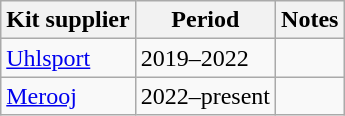<table class="wikitable">
<tr>
<th>Kit supplier</th>
<th>Period</th>
<th>Notes</th>
</tr>
<tr>
<td> <a href='#'>Uhlsport</a></td>
<td>2019–2022</td>
<td></td>
</tr>
<tr>
<td> <a href='#'>Merooj</a></td>
<td>2022–present</td>
<td></td>
</tr>
</table>
